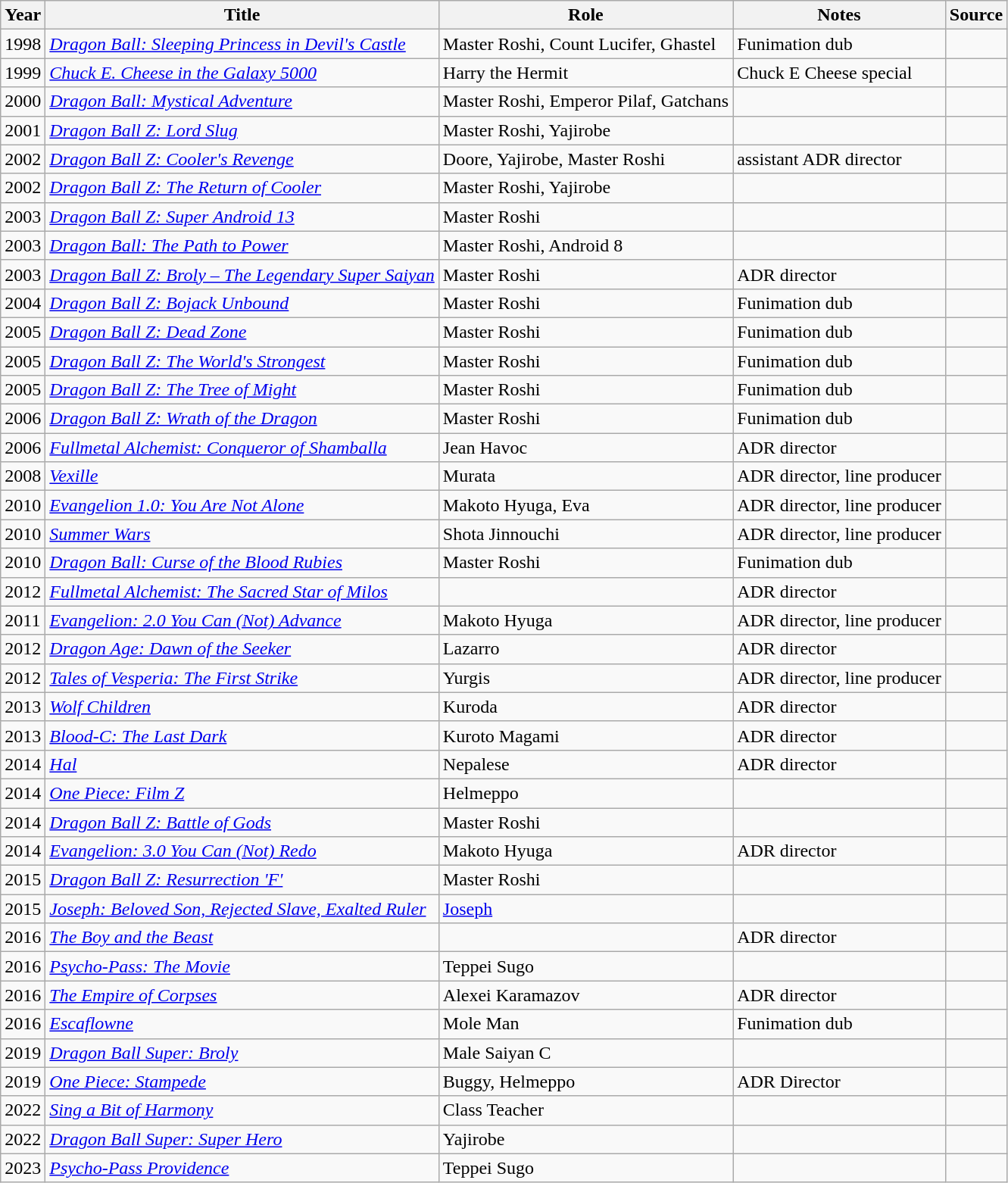<table class="wikitable sortable plainrowheaders">
<tr>
<th>Year</th>
<th>Title</th>
<th>Role</th>
<th class="unsortable">Notes</th>
<th class="unsortable">Source</th>
</tr>
<tr>
<td>1998</td>
<td><em><a href='#'>Dragon Ball: Sleeping Princess in Devil's Castle</a></em></td>
<td>Master Roshi, Count Lucifer, Ghastel</td>
<td>Funimation dub</td>
<td></td>
</tr>
<tr>
<td>1999</td>
<td><em><a href='#'>Chuck E. Cheese in the Galaxy 5000</a></em></td>
<td>Harry the Hermit</td>
<td>Chuck E Cheese special</td>
<td></td>
</tr>
<tr>
<td>2000</td>
<td><em><a href='#'>Dragon Ball: Mystical Adventure</a></em></td>
<td>Master Roshi, Emperor Pilaf, Gatchans</td>
<td></td>
<td> </td>
</tr>
<tr>
<td>2001</td>
<td><em><a href='#'>Dragon Ball Z: Lord Slug</a></em></td>
<td>Master Roshi, Yajirobe</td>
<td></td>
<td></td>
</tr>
<tr>
<td>2002</td>
<td><em><a href='#'>Dragon Ball Z: Cooler's Revenge</a></em></td>
<td>Doore, Yajirobe, Master Roshi</td>
<td>assistant ADR director</td>
<td> </td>
</tr>
<tr>
<td>2002</td>
<td><em><a href='#'>Dragon Ball Z: The Return of Cooler</a></em></td>
<td>Master Roshi, Yajirobe</td>
<td></td>
<td></td>
</tr>
<tr>
<td>2003</td>
<td><em><a href='#'>Dragon Ball Z: Super Android 13</a></em></td>
<td>Master Roshi</td>
<td></td>
<td></td>
</tr>
<tr>
<td>2003</td>
<td><em><a href='#'>Dragon Ball: The Path to Power</a></em></td>
<td>Master Roshi, Android 8</td>
<td></td>
<td></td>
</tr>
<tr>
<td>2003</td>
<td><em><a href='#'>Dragon Ball Z: Broly – The Legendary Super Saiyan</a></em></td>
<td>Master Roshi</td>
<td>ADR director</td>
<td></td>
</tr>
<tr>
<td>2004</td>
<td><em><a href='#'>Dragon Ball Z: Bojack Unbound</a></em></td>
<td>Master Roshi</td>
<td>Funimation dub</td>
<td></td>
</tr>
<tr>
<td>2005</td>
<td><em><a href='#'>Dragon Ball Z: Dead Zone</a></em></td>
<td>Master Roshi</td>
<td>Funimation dub</td>
<td></td>
</tr>
<tr>
<td>2005</td>
<td><em><a href='#'>Dragon Ball Z: The World's Strongest</a></em></td>
<td>Master Roshi</td>
<td>Funimation dub</td>
<td></td>
</tr>
<tr>
<td>2005</td>
<td><em><a href='#'>Dragon Ball Z: The Tree of Might</a></em></td>
<td>Master Roshi</td>
<td>Funimation dub</td>
<td></td>
</tr>
<tr>
<td>2006</td>
<td><em><a href='#'>Dragon Ball Z: Wrath of the Dragon</a></em></td>
<td>Master Roshi</td>
<td>Funimation dub</td>
<td></td>
</tr>
<tr>
<td>2006</td>
<td><em><a href='#'>Fullmetal Alchemist: Conqueror of Shamballa</a></em></td>
<td>Jean Havoc</td>
<td>ADR director</td>
<td></td>
</tr>
<tr>
<td>2008</td>
<td><em><a href='#'>Vexille</a></em></td>
<td>Murata</td>
<td>ADR director, line producer</td>
<td></td>
</tr>
<tr>
<td>2010</td>
<td><em><a href='#'>Evangelion 1.0: You Are Not Alone</a></em></td>
<td>Makoto Hyuga, Eva</td>
<td>ADR director, line producer</td>
<td></td>
</tr>
<tr>
<td>2010</td>
<td><em><a href='#'>Summer Wars</a></em></td>
<td>Shota Jinnouchi</td>
<td>ADR director, line producer</td>
<td></td>
</tr>
<tr>
<td>2010</td>
<td><em><a href='#'>Dragon Ball: Curse of the Blood Rubies</a></em></td>
<td>Master Roshi</td>
<td>Funimation dub</td>
<td></td>
</tr>
<tr>
<td>2012</td>
<td><em><a href='#'>Fullmetal Alchemist: The Sacred Star of Milos</a></em></td>
<td></td>
<td>ADR director</td>
<td></td>
</tr>
<tr>
<td>2011</td>
<td><em><a href='#'>Evangelion: 2.0 You Can (Not) Advance</a></em></td>
<td>Makoto Hyuga</td>
<td>ADR director, line producer</td>
<td></td>
</tr>
<tr>
<td>2012</td>
<td><em><a href='#'>Dragon Age: Dawn of the Seeker</a></em></td>
<td>Lazarro</td>
<td>ADR director</td>
<td></td>
</tr>
<tr>
<td>2012</td>
<td><em><a href='#'>Tales of Vesperia: The First Strike</a></em></td>
<td>Yurgis</td>
<td>ADR director, line producer</td>
<td></td>
</tr>
<tr>
<td>2013</td>
<td><em><a href='#'>Wolf Children</a></em></td>
<td>Kuroda</td>
<td>ADR director</td>
<td></td>
</tr>
<tr>
<td>2013</td>
<td><em><a href='#'>Blood-C: The Last Dark</a></em></td>
<td>Kuroto Magami</td>
<td>ADR director</td>
<td></td>
</tr>
<tr>
<td>2014</td>
<td><em><a href='#'>Hal</a></em></td>
<td>Nepalese</td>
<td>ADR director</td>
<td></td>
</tr>
<tr>
<td>2014</td>
<td><em><a href='#'>One Piece: Film Z</a></em></td>
<td>Helmeppo</td>
<td></td>
<td></td>
</tr>
<tr>
<td>2014</td>
<td><em><a href='#'>Dragon Ball Z: Battle of Gods</a></em></td>
<td>Master Roshi</td>
<td></td>
<td></td>
</tr>
<tr>
<td>2014</td>
<td><em><a href='#'>Evangelion: 3.0 You Can (Not) Redo</a></em></td>
<td>Makoto Hyuga</td>
<td>ADR director</td>
<td></td>
</tr>
<tr>
<td>2015</td>
<td><em><a href='#'>Dragon Ball Z: Resurrection 'F'</a></em></td>
<td>Master Roshi</td>
<td></td>
</tr>
<tr>
<td>2015</td>
<td><em><a href='#'>Joseph: Beloved Son, Rejected Slave, Exalted Ruler</a></em></td>
<td><a href='#'>Joseph</a></td>
<td></td>
<td></td>
</tr>
<tr>
<td>2016</td>
<td><em><a href='#'>The Boy and the Beast</a></em></td>
<td></td>
<td>ADR director</td>
<td></td>
</tr>
<tr>
<td>2016</td>
<td><em><a href='#'>Psycho-Pass: The Movie</a></em></td>
<td>Teppei Sugo</td>
<td></td>
<td></td>
</tr>
<tr>
<td>2016</td>
<td><em><a href='#'>The Empire of Corpses</a></em></td>
<td>Alexei Karamazov</td>
<td>ADR director</td>
<td></td>
</tr>
<tr>
<td>2016</td>
<td><em><a href='#'>Escaflowne</a></em></td>
<td>Mole Man</td>
<td>Funimation dub</td>
<td></td>
</tr>
<tr>
<td>2019</td>
<td><em><a href='#'>Dragon Ball Super: Broly</a></em></td>
<td>Male Saiyan C</td>
<td></td>
<td></td>
</tr>
<tr>
<td>2019</td>
<td><em><a href='#'>One Piece: Stampede</a></em></td>
<td>Buggy, Helmeppo</td>
<td>ADR Director</td>
<td></td>
</tr>
<tr>
<td>2022</td>
<td><em><a href='#'>Sing a Bit of Harmony</a></em></td>
<td>Class Teacher</td>
<td></td>
<td></td>
</tr>
<tr>
<td>2022</td>
<td><em><a href='#'>Dragon Ball Super: Super Hero</a></em></td>
<td>Yajirobe</td>
<td></td>
<td></td>
</tr>
<tr>
<td>2023</td>
<td><em><a href='#'>Psycho-Pass Providence</a></em></td>
<td>Teppei Sugo</td>
<td></td>
<td></td>
</tr>
</table>
